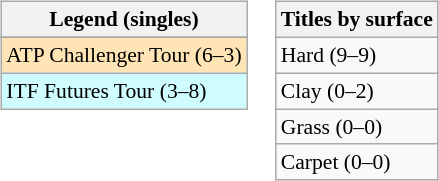<table>
<tr valign=top>
<td><br><table class=wikitable style=font-size:90%>
<tr>
<th>Legend (singles)</th>
</tr>
<tr bgcolor=e5d1cb>
</tr>
<tr bgcolor=moccasin>
<td>ATP Challenger Tour (6–3)</td>
</tr>
<tr bgcolor=cffcff>
<td>ITF Futures Tour (3–8)</td>
</tr>
</table>
</td>
<td><br><table class=wikitable style=font-size:90%>
<tr>
<th>Titles by surface</th>
</tr>
<tr>
<td>Hard (9–9)</td>
</tr>
<tr>
<td>Clay (0–2)</td>
</tr>
<tr>
<td>Grass (0–0)</td>
</tr>
<tr>
<td>Carpet (0–0)</td>
</tr>
</table>
</td>
</tr>
</table>
